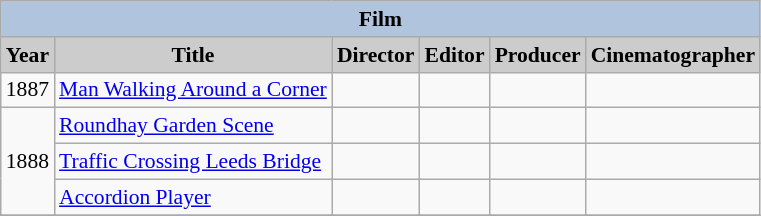<table class="wikitable" style="font-size:90%;">
<tr>
<th colspan=6 style="background:#B0C4DE;">Film</th>
</tr>
<tr align="center">
<th style="background: #CCCCCC;">Year</th>
<th style="background: #CCCCCC;">Title</th>
<th style="background: #CCCCCC;">Director</th>
<th style="background: #CCCCCC;">Editor</th>
<th style="background: #CCCCCC;">Producer</th>
<th style="background: #CCCCCC;">Cinematographer</th>
</tr>
<tr>
<td>1887</td>
<td><a href='#'>Man Walking Around a Corner</a></td>
<td></td>
<td></td>
<td></td>
<td></td>
</tr>
<tr>
<td rowspan="3">1888</td>
<td><a href='#'>Roundhay Garden Scene</a></td>
<td></td>
<td></td>
<td></td>
<td></td>
</tr>
<tr>
<td><a href='#'>Traffic Crossing Leeds Bridge</a></td>
<td></td>
<td></td>
<td></td>
<td></td>
</tr>
<tr>
<td><a href='#'>Accordion Player</a></td>
<td></td>
<td></td>
<td></td>
<td></td>
</tr>
<tr>
</tr>
</table>
